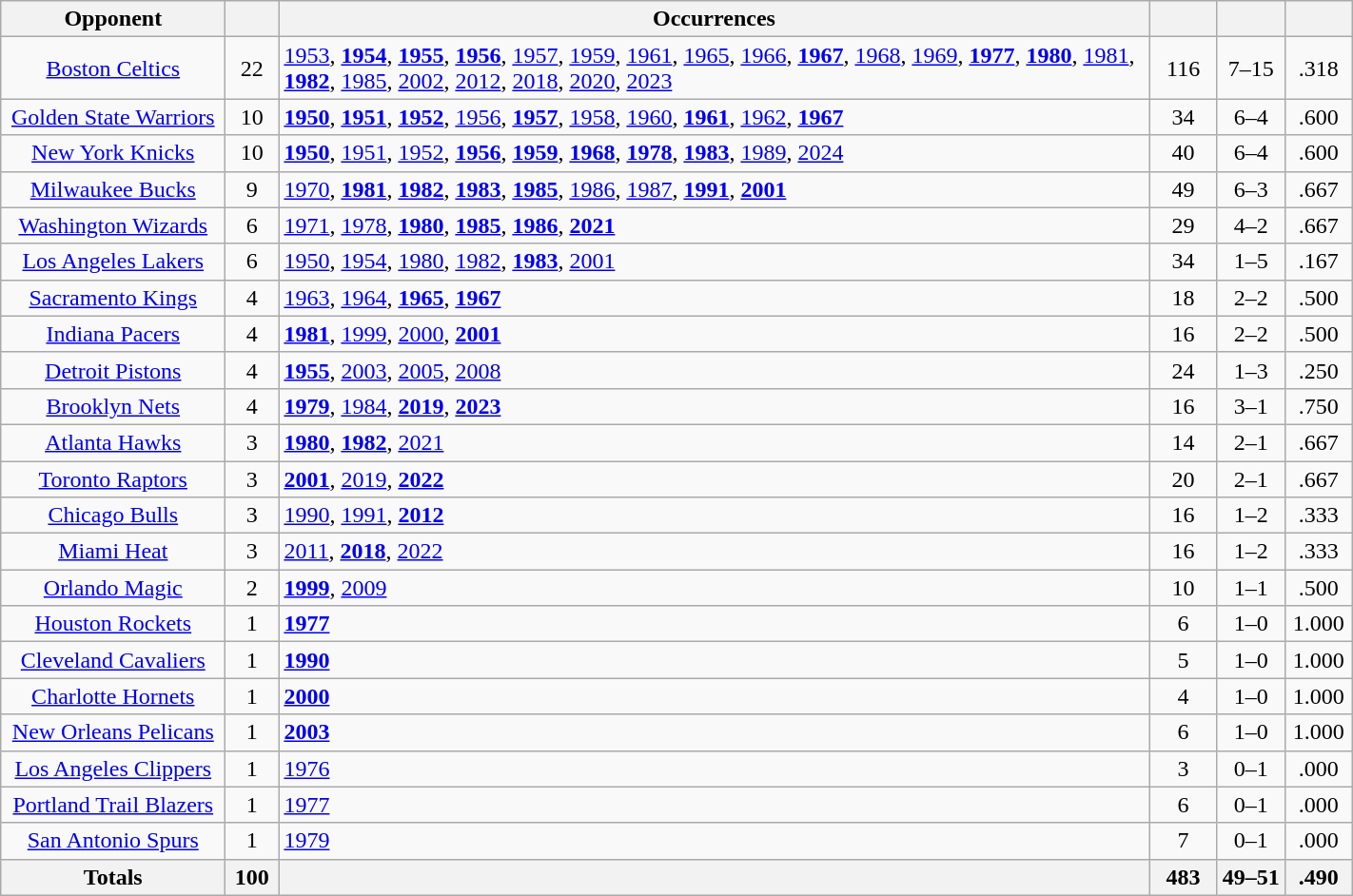<table class="wikitable sortable" style="text-align: center; width: 75%;">
<tr>
<th width="150">Opponent</th>
<th width="30"></th>
<th>Occurrences</th>
<th width="40"></th>
<th width="40"></th>
<th width="40"></th>
</tr>
<tr>
<td><a href='#'>Boston Celtics</a></td>
<td>22</td>
<td align=left><a href='#'>1953</a>, <strong><a href='#'>1954</a></strong>, <strong><a href='#'>1955</a></strong>, <strong><a href='#'>1956</a></strong>, <a href='#'>1957</a>, <a href='#'>1959</a>, <a href='#'>1961</a>, <a href='#'>1965</a>, <a href='#'>1966</a>, <strong><a href='#'>1967</a></strong>, <a href='#'>1968</a>, <a href='#'>1969</a>, <strong><a href='#'>1977</a></strong>, <strong><a href='#'>1980</a></strong>, <a href='#'>1981</a>, <strong><a href='#'>1982</a></strong>, <a href='#'>1985</a>, <a href='#'>2002</a>, <a href='#'>2012</a>, <a href='#'>2018</a>, <a href='#'>2020</a>, <a href='#'>2023</a></td>
<td>116</td>
<td>7–15</td>
<td>.318</td>
</tr>
<tr>
<td><a href='#'>Golden State Warriors</a></td>
<td>10</td>
<td align=left><strong><a href='#'>1950</a></strong>, <strong><a href='#'>1951</a></strong>, <strong><a href='#'>1952</a></strong>, <a href='#'>1956</a>, <strong><a href='#'>1957</a></strong>, <a href='#'>1958</a>, <a href='#'>1960</a>, <strong><a href='#'>1961</a></strong>, <a href='#'>1962</a>, <strong><a href='#'>1967</a></strong></td>
<td>34</td>
<td>6–4</td>
<td>.600</td>
</tr>
<tr>
<td><a href='#'>New York Knicks</a></td>
<td>10</td>
<td align=left><strong><a href='#'>1950</a></strong>, <a href='#'>1951</a>, <a href='#'>1952</a>, <strong><a href='#'>1956</a></strong>, <strong><a href='#'>1959</a></strong>, <strong><a href='#'>1968</a></strong>, <strong><a href='#'>1978</a></strong>, <strong><a href='#'>1983</a></strong>, <a href='#'>1989</a>, <a href='#'>2024</a></td>
<td>40</td>
<td>6–4</td>
<td>.600</td>
</tr>
<tr>
<td><a href='#'>Milwaukee Bucks</a></td>
<td>9</td>
<td align=left><a href='#'>1970</a>, <strong><a href='#'>1981</a></strong>, <strong><a href='#'>1982</a></strong>, <strong><a href='#'>1983</a></strong>, <strong><a href='#'>1985</a></strong>, <a href='#'>1986</a>, <a href='#'>1987</a>, <strong><a href='#'>1991</a></strong>, <strong><a href='#'>2001</a></strong></td>
<td>49</td>
<td>6–3</td>
<td>.667</td>
</tr>
<tr>
<td><a href='#'>Washington Wizards</a></td>
<td>6</td>
<td align=left><a href='#'>1971</a>, <a href='#'>1978</a>, <strong><a href='#'>1980</a></strong>, <strong><a href='#'>1985</a></strong>, <strong><a href='#'>1986</a></strong>, <strong><a href='#'>2021</a></strong></td>
<td>29</td>
<td>4–2</td>
<td>.667</td>
</tr>
<tr>
<td><a href='#'>Los Angeles Lakers</a></td>
<td>6</td>
<td align=left><a href='#'>1950</a>, <a href='#'>1954</a>, <a href='#'>1980</a>, <a href='#'>1982</a>, <strong><a href='#'>1983</a></strong>, <a href='#'>2001</a></td>
<td>34</td>
<td>1–5</td>
<td>.167</td>
</tr>
<tr>
<td><a href='#'>Sacramento Kings</a></td>
<td>4</td>
<td align=left><a href='#'>1963</a>, <a href='#'>1964</a>, <strong><a href='#'>1965</a></strong>, <strong><a href='#'>1967</a></strong></td>
<td>18</td>
<td>2–2</td>
<td>.500</td>
</tr>
<tr>
<td><a href='#'>Indiana Pacers</a></td>
<td>4</td>
<td align=left><strong><a href='#'>1981</a></strong>, <a href='#'>1999</a>, <a href='#'>2000</a>, <strong><a href='#'>2001</a></strong></td>
<td>16</td>
<td>2–2</td>
<td>.500</td>
</tr>
<tr>
<td><a href='#'>Detroit Pistons</a></td>
<td>4</td>
<td align=left><strong><a href='#'>1955</a></strong>, <a href='#'>2003</a>, <a href='#'>2005</a>, <a href='#'>2008</a></td>
<td>24</td>
<td>1–3</td>
<td>.250</td>
</tr>
<tr>
<td><a href='#'>Brooklyn Nets</a></td>
<td>4</td>
<td align=left><strong><a href='#'>1979</a></strong>, <a href='#'>1984</a>, <strong><a href='#'>2019</a></strong>, <strong><a href='#'>2023</a></strong></td>
<td>16</td>
<td>3–1</td>
<td>.750</td>
</tr>
<tr>
<td><a href='#'>Atlanta Hawks</a></td>
<td>3</td>
<td align=left><strong><a href='#'>1980</a></strong>, <strong><a href='#'>1982</a></strong>, <a href='#'>2021</a></td>
<td>14</td>
<td>2–1</td>
<td>.667</td>
</tr>
<tr>
<td><a href='#'>Toronto Raptors</a></td>
<td>3</td>
<td align=left><strong><a href='#'>2001</a></strong>, <a href='#'>2019</a>, <strong><a href='#'>2022</a></strong></td>
<td>20</td>
<td>2–1</td>
<td>.667</td>
</tr>
<tr>
<td><a href='#'>Chicago Bulls</a></td>
<td>3</td>
<td align=left><a href='#'>1990</a>, <a href='#'>1991</a>, <strong><a href='#'>2012</a></strong></td>
<td>16</td>
<td>1–2</td>
<td>.333</td>
</tr>
<tr>
<td><a href='#'>Miami Heat</a></td>
<td>3</td>
<td align=left><a href='#'>2011</a>, <strong><a href='#'>2018</a></strong>, <a href='#'>2022</a></td>
<td>16</td>
<td>1–2</td>
<td>.333</td>
</tr>
<tr>
<td><a href='#'>Orlando Magic</a></td>
<td>2</td>
<td align=left><strong><a href='#'>1999</a></strong>, <a href='#'>2009</a></td>
<td>10</td>
<td>1–1</td>
<td>.500</td>
</tr>
<tr>
<td><a href='#'>Houston Rockets</a></td>
<td>1</td>
<td align=left><strong><a href='#'>1977</a></strong></td>
<td>6</td>
<td>1–0</td>
<td>1.000</td>
</tr>
<tr>
<td><a href='#'>Cleveland Cavaliers</a></td>
<td>1</td>
<td align=left><strong><a href='#'>1990</a></strong></td>
<td>5</td>
<td>1–0</td>
<td>1.000</td>
</tr>
<tr>
<td><a href='#'>Charlotte Hornets</a></td>
<td>1</td>
<td align=left><strong><a href='#'>2000</a></strong></td>
<td>4</td>
<td>1–0</td>
<td>1.000</td>
</tr>
<tr>
<td><a href='#'>New Orleans Pelicans</a></td>
<td>1</td>
<td align=left><strong><a href='#'>2003</a></strong></td>
<td>6</td>
<td>1–0</td>
<td>1.000</td>
</tr>
<tr>
<td><a href='#'>Los Angeles Clippers</a></td>
<td>1</td>
<td align=left><a href='#'>1976</a></td>
<td>3</td>
<td>0–1</td>
<td>.000</td>
</tr>
<tr>
<td><a href='#'>Portland Trail Blazers</a></td>
<td>1</td>
<td align=left><a href='#'>1977</a></td>
<td>6</td>
<td>0–1</td>
<td>.000</td>
</tr>
<tr>
<td><a href='#'>San Antonio Spurs</a></td>
<td>1</td>
<td align=left><a href='#'>1979</a></td>
<td>7</td>
<td>0–1</td>
<td>.000</td>
</tr>
<tr>
<th width="150">Totals</th>
<th width="30">100</th>
<th></th>
<th width="40">483</th>
<th width="40">49–51</th>
<th width="40">.490</th>
</tr>
</table>
